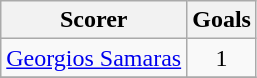<table class="wikitable">
<tr>
<th>Scorer</th>
<th>Goals</th>
</tr>
<tr>
<td> <a href='#'>Georgios Samaras</a></td>
<td align=center>1</td>
</tr>
<tr>
</tr>
</table>
